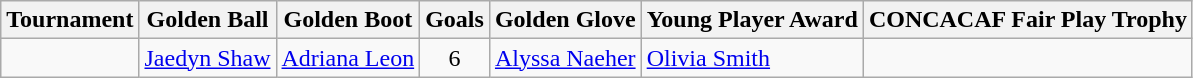<table class="wikitable">
<tr>
<th>Tournament</th>
<th>Golden Ball</th>
<th>Golden Boot</th>
<th>Goals</th>
<th>Golden Glove</th>
<th>Young Player Award</th>
<th>CONCACAF Fair Play Trophy</th>
</tr>
<tr>
<td></td>
<td> <a href='#'>Jaedyn Shaw</a></td>
<td> <a href='#'>Adriana Leon</a></td>
<td align=center>6</td>
<td> <a href='#'>Alyssa Naeher</a></td>
<td> <a href='#'>Olivia Smith</a></td>
<td></td>
</tr>
</table>
